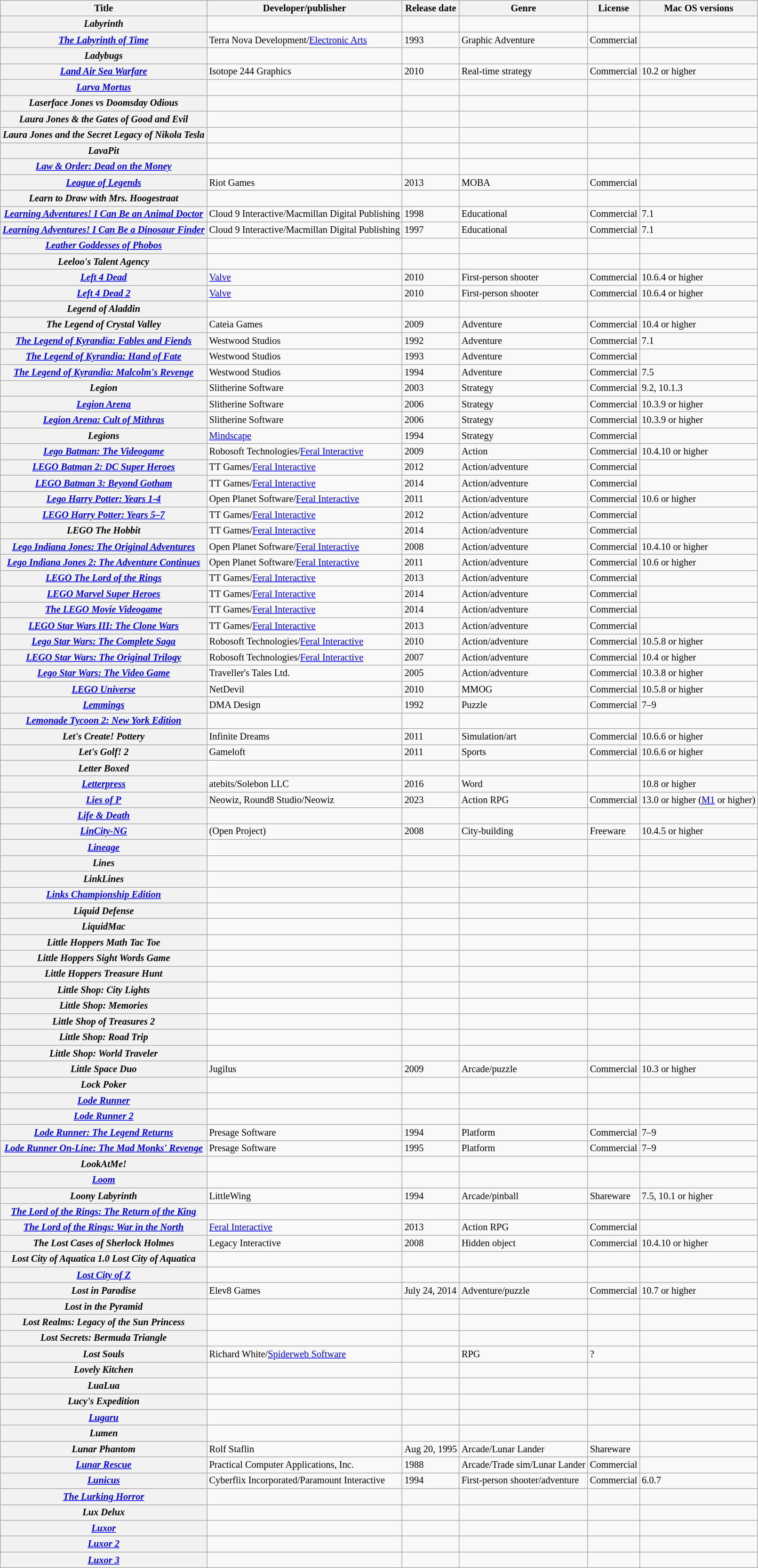<table class="wikitable sortable" style="font-size: 85%; text-align: left;">
<tr style="background: #ececec">
<th>Title</th>
<th>Developer/publisher</th>
<th>Release date</th>
<th>Genre</th>
<th>License</th>
<th>Mac OS versions</th>
</tr>
<tr>
<th><em>Labyrinth</em></th>
<td></td>
<td></td>
<td></td>
<td></td>
<td></td>
</tr>
<tr>
<th><em><a href='#'>The Labyrinth of Time</a></em></th>
<td>Terra Nova Development/<a href='#'>Electronic Arts</a></td>
<td>1993</td>
<td>Graphic Adventure</td>
<td>Commercial</td>
<td></td>
</tr>
<tr>
<th><em>Ladybugs</em></th>
<td></td>
<td></td>
<td></td>
<td></td>
<td></td>
</tr>
<tr>
<th><em><a href='#'>Land Air Sea Warfare</a></em></th>
<td>Isotope 244 Graphics</td>
<td>2010</td>
<td>Real-time strategy</td>
<td>Commercial</td>
<td>10.2 or higher</td>
</tr>
<tr>
<th><em><a href='#'>Larva Mortus</a></em></th>
<td></td>
<td></td>
<td></td>
<td></td>
<td></td>
</tr>
<tr>
<th><em>Laserface Jones vs Doomsday Odious</em></th>
<td></td>
<td></td>
<td></td>
<td></td>
<td></td>
</tr>
<tr>
<th><em>Laura Jones & the Gates of Good and Evil</em></th>
<td></td>
<td></td>
<td></td>
<td></td>
<td></td>
</tr>
<tr>
<th><em>Laura Jones and the Secret Legacy of Nikola Tesla</em></th>
<td></td>
<td></td>
<td></td>
<td></td>
<td></td>
</tr>
<tr>
<th><em>LavaPit</em></th>
<td></td>
<td></td>
<td></td>
<td></td>
<td></td>
</tr>
<tr>
<th><em><a href='#'>Law & Order: Dead on the Money</a></em></th>
<td></td>
<td></td>
<td></td>
<td></td>
<td></td>
</tr>
<tr>
<th><em><a href='#'>League of Legends</a></em></th>
<td>Riot Games</td>
<td>2013</td>
<td>MOBA</td>
<td>Commercial</td>
<td></td>
</tr>
<tr>
<th><em>Learn to Draw with Mrs. Hoogestraat</em></th>
<td></td>
<td></td>
<td></td>
<td></td>
<td></td>
</tr>
<tr>
<th><em><a href='#'>Learning Adventures! I Can Be an Animal Doctor</a></em></th>
<td>Cloud 9 Interactive/Macmillan Digital Publishing</td>
<td>1998</td>
<td>Educational</td>
<td>Commercial</td>
<td>7.1</td>
</tr>
<tr>
<th><em><a href='#'>Learning Adventures! I Can Be a Dinosaur Finder</a></em></th>
<td>Cloud 9 Interactive/Macmillan Digital Publishing</td>
<td>1997</td>
<td>Educational</td>
<td>Commercial</td>
<td>7.1</td>
</tr>
<tr>
<th><em><a href='#'>Leather Goddesses of Phobos</a></em></th>
<td></td>
<td></td>
<td></td>
<td></td>
<td></td>
</tr>
<tr>
<th><em>Leeloo's Talent Agency</em></th>
<td></td>
<td></td>
<td></td>
<td></td>
<td></td>
</tr>
<tr>
<th><em><a href='#'>Left 4 Dead</a></em></th>
<td><a href='#'>Valve</a></td>
<td>2010</td>
<td>First-person shooter</td>
<td>Commercial</td>
<td>10.6.4 or higher</td>
</tr>
<tr>
<th><em><a href='#'>Left 4 Dead 2</a></em></th>
<td><a href='#'>Valve</a></td>
<td>2010</td>
<td>First-person shooter</td>
<td>Commercial</td>
<td>10.6.4 or higher</td>
</tr>
<tr>
<th><em>Legend of Aladdin</em></th>
<td></td>
<td></td>
<td></td>
<td></td>
<td></td>
</tr>
<tr>
<th><em>The Legend of Crystal Valley</em></th>
<td>Cateia Games</td>
<td>2009</td>
<td>Adventure</td>
<td>Commercial</td>
<td>10.4 or higher</td>
</tr>
<tr>
<th><em><a href='#'>The Legend of Kyrandia: Fables and Fiends</a></em></th>
<td>Westwood Studios</td>
<td>1992</td>
<td>Adventure</td>
<td>Commercial</td>
<td>7.1</td>
</tr>
<tr>
<th><em><a href='#'>The Legend of Kyrandia: Hand of Fate</a></em></th>
<td>Westwood Studios</td>
<td>1993</td>
<td>Adventure</td>
<td>Commercial</td>
<td></td>
</tr>
<tr>
<th><em><a href='#'>The Legend of Kyrandia: Malcolm's Revenge</a></em></th>
<td>Westwood Studios</td>
<td>1994</td>
<td>Adventure</td>
<td>Commercial</td>
<td>7.5</td>
</tr>
<tr>
<th><em>Legion</em></th>
<td>Slitherine Software</td>
<td>2003</td>
<td>Strategy</td>
<td>Commercial</td>
<td>9.2, 10.1.3</td>
</tr>
<tr>
<th><em><a href='#'>Legion Arena</a></em></th>
<td>Slitherine Software</td>
<td>2006</td>
<td>Strategy</td>
<td>Commercial</td>
<td>10.3.9 or higher</td>
</tr>
<tr>
<th><em><a href='#'>Legion Arena: Cult of Mithras</a></em></th>
<td>Slitherine Software</td>
<td>2006</td>
<td>Strategy</td>
<td>Commercial</td>
<td>10.3.9 or higher</td>
</tr>
<tr>
<th><em>Legions</em></th>
<td><a href='#'>Mindscape</a></td>
<td>1994</td>
<td>Strategy</td>
<td>Commercial</td>
<td></td>
</tr>
<tr>
<th><em><a href='#'>Lego Batman: The Videogame</a></em></th>
<td>Robosoft Technologies/<a href='#'>Feral Interactive</a></td>
<td>2009</td>
<td>Action</td>
<td>Commercial</td>
<td>10.4.10 or higher</td>
</tr>
<tr>
<th><em><a href='#'>LEGO Batman 2: DC Super Heroes</a></em></th>
<td>TT Games/<a href='#'>Feral Interactive</a></td>
<td>2012</td>
<td>Action/adventure</td>
<td>Commercial</td>
<td></td>
</tr>
<tr>
<th><em><a href='#'>LEGO Batman 3: Beyond Gotham</a></em></th>
<td>TT Games/<a href='#'>Feral Interactive</a></td>
<td>2014</td>
<td>Action/adventure</td>
<td>Commercial</td>
<td></td>
</tr>
<tr>
<th><em><a href='#'>Lego Harry Potter: Years 1-4</a></em></th>
<td>Open Planet Software/<a href='#'>Feral Interactive</a></td>
<td>2011</td>
<td>Action/adventure</td>
<td>Commercial</td>
<td>10.6 or higher</td>
</tr>
<tr>
<th><em><a href='#'>LEGO Harry Potter: Years 5–7</a></em></th>
<td>TT Games/<a href='#'>Feral Interactive</a></td>
<td>2012</td>
<td>Action/adventure</td>
<td>Commercial</td>
<td></td>
</tr>
<tr>
<th><em>LEGO The Hobbit</em></th>
<td>TT Games/<a href='#'>Feral Interactive</a></td>
<td>2014</td>
<td>Action/adventure</td>
<td>Commercial</td>
<td></td>
</tr>
<tr>
<th><em><a href='#'>Lego Indiana Jones: The Original Adventures</a></em></th>
<td>Open Planet Software/<a href='#'>Feral Interactive</a></td>
<td>2008</td>
<td>Action/adventure</td>
<td>Commercial</td>
<td>10.4.10 or higher</td>
</tr>
<tr>
<th><em><a href='#'>Lego Indiana Jones 2: The Adventure Continues</a></em></th>
<td>Open Planet Software/<a href='#'>Feral Interactive</a></td>
<td>2011</td>
<td>Action/adventure</td>
<td>Commercial</td>
<td>10.6 or higher</td>
</tr>
<tr>
<th><em><a href='#'>LEGO The Lord of the Rings</a></em></th>
<td>TT Games/<a href='#'>Feral Interactive</a></td>
<td>2013</td>
<td>Action/adventure</td>
<td>Commercial</td>
<td></td>
</tr>
<tr>
<th><em><a href='#'>LEGO Marvel Super Heroes</a></em></th>
<td>TT Games/<a href='#'>Feral Interactive</a></td>
<td>2014</td>
<td>Action/adventure</td>
<td>Commercial</td>
<td></td>
</tr>
<tr>
<th><em><a href='#'>The LEGO Movie Videogame</a></em></th>
<td>TT Games/<a href='#'>Feral Interactive</a></td>
<td>2014</td>
<td>Action/adventure</td>
<td>Commercial</td>
<td></td>
</tr>
<tr>
<th><em><a href='#'>LEGO Star Wars III: The Clone Wars</a></em></th>
<td>TT Games/<a href='#'>Feral Interactive</a></td>
<td>2013</td>
<td>Action/adventure</td>
<td>Commercial</td>
<td></td>
</tr>
<tr>
<th><em><a href='#'>Lego Star Wars: The Complete Saga</a></em></th>
<td>Robosoft Technologies/<a href='#'>Feral Interactive</a></td>
<td>2010</td>
<td>Action/adventure</td>
<td>Commercial</td>
<td>10.5.8 or higher</td>
</tr>
<tr>
<th><em><a href='#'>LEGO Star Wars: The Original Trilogy</a></em></th>
<td>Robosoft Technologies/<a href='#'>Feral Interactive</a></td>
<td>2007</td>
<td>Action/adventure</td>
<td>Commercial</td>
<td>10.4 or higher</td>
</tr>
<tr>
<th><em><a href='#'>Lego Star Wars: The Video Game</a></em></th>
<td>Traveller's Tales Ltd.</td>
<td>2005</td>
<td>Action/adventure</td>
<td>Commercial</td>
<td>10.3.8 or higher</td>
</tr>
<tr>
<th><em><a href='#'>LEGO Universe</a></em></th>
<td>NetDevil</td>
<td>2010</td>
<td>MMOG</td>
<td>Commercial</td>
<td>10.5.8 or higher</td>
</tr>
<tr>
<th><em><a href='#'>Lemmings</a></em></th>
<td>DMA Design</td>
<td>1992</td>
<td>Puzzle</td>
<td>Commercial</td>
<td>7–9</td>
</tr>
<tr>
<th><em><a href='#'>Lemonade Tycoon 2: New York Edition</a></em></th>
<td></td>
<td></td>
<td></td>
<td></td>
<td></td>
</tr>
<tr>
<th><em>Let's Create! Pottery</em></th>
<td>Infinite Dreams</td>
<td>2011</td>
<td>Simulation/art</td>
<td>Commercial</td>
<td>10.6.6 or higher</td>
</tr>
<tr>
<th><em>Let's Golf! 2</em></th>
<td>Gameloft</td>
<td>2011</td>
<td>Sports</td>
<td>Commercial</td>
<td>10.6.6 or higher</td>
</tr>
<tr>
<th><em>Letter Boxed</em></th>
<td></td>
<td></td>
<td></td>
<td></td>
<td></td>
</tr>
<tr>
<th><a href='#'><em>Letterpress</em></a></th>
<td>atebits/Solebon LLC</td>
<td>2016</td>
<td>Word</td>
<td></td>
<td>10.8 or higher</td>
</tr>
<tr>
<th><em><a href='#'>Lies of P</a></em></th>
<td>Neowiz, Round8 Studio/Neowiz</td>
<td>2023</td>
<td>Action RPG</td>
<td>Commercial</td>
<td>13.0 or higher (<a href='#'>M1</a> or higher)</td>
</tr>
<tr>
<th><em><a href='#'>Life & Death</a></em></th>
<td></td>
<td></td>
<td></td>
<td></td>
<td></td>
</tr>
<tr>
<th><em><a href='#'>LinCity-NG</a></em></th>
<td>(Open Project)</td>
<td>2008</td>
<td>City-building</td>
<td>Freeware</td>
<td>10.4.5 or higher</td>
</tr>
<tr>
<th><em><a href='#'>Lineage</a></em></th>
<td></td>
<td></td>
<td></td>
<td></td>
<td></td>
</tr>
<tr>
<th><em>Lines</em></th>
<td></td>
<td></td>
<td></td>
<td></td>
<td></td>
</tr>
<tr>
<th><em>LinkLines</em></th>
<td></td>
<td></td>
<td></td>
<td></td>
<td></td>
</tr>
<tr>
<th><em><a href='#'>Links Championship Edition</a></em></th>
<td></td>
<td></td>
<td></td>
<td></td>
<td></td>
</tr>
<tr>
<th><em>Liquid Defense</em></th>
<td></td>
<td></td>
<td></td>
<td></td>
<td></td>
</tr>
<tr>
<th><em>LiquidMac</em></th>
<td></td>
<td></td>
<td></td>
<td></td>
<td></td>
</tr>
<tr>
<th><em>Little Hoppers Math Tac Toe</em></th>
<td></td>
<td></td>
<td></td>
<td></td>
<td></td>
</tr>
<tr>
<th><em>Little Hoppers Sight Words Game</em></th>
<td></td>
<td></td>
<td></td>
<td></td>
<td></td>
</tr>
<tr>
<th><em>Little Hoppers Treasure Hunt</em></th>
<td></td>
<td></td>
<td></td>
<td></td>
<td></td>
</tr>
<tr>
<th><em>Little Shop: City Lights</em></th>
<td></td>
<td></td>
<td></td>
<td></td>
<td></td>
</tr>
<tr>
<th><em>Little Shop: Memories</em></th>
<td></td>
<td></td>
<td></td>
<td></td>
<td></td>
</tr>
<tr>
<th><em>Little Shop of Treasures 2</em></th>
<td></td>
<td></td>
<td></td>
<td></td>
<td></td>
</tr>
<tr>
<th><em>Little Shop: Road Trip</em></th>
<td></td>
<td></td>
<td></td>
<td></td>
<td></td>
</tr>
<tr>
<th><em>Little Shop: World Traveler</em></th>
<td></td>
<td></td>
<td></td>
<td></td>
<td></td>
</tr>
<tr>
<th><em>Little Space Duo</em></th>
<td>Jugilus</td>
<td>2009</td>
<td>Arcade/puzzle</td>
<td>Commercial</td>
<td>10.3 or higher</td>
</tr>
<tr>
<th><em>Lock Poker</em></th>
<td></td>
<td></td>
<td></td>
<td></td>
<td></td>
</tr>
<tr>
<th><em><a href='#'>Lode Runner</a></em></th>
<td></td>
<td></td>
<td></td>
<td></td>
<td></td>
</tr>
<tr>
<th><em><a href='#'>Lode Runner 2</a></em></th>
<td></td>
<td></td>
<td></td>
<td></td>
<td></td>
</tr>
<tr>
<th><em><a href='#'>Lode Runner: The Legend Returns</a></em></th>
<td>Presage Software</td>
<td>1994</td>
<td>Platform</td>
<td>Commercial</td>
<td>7–9</td>
</tr>
<tr>
<th><em><a href='#'>Lode Runner On-Line: The Mad Monks' Revenge</a></em></th>
<td>Presage Software</td>
<td>1995</td>
<td>Platform</td>
<td>Commercial</td>
<td>7–9</td>
</tr>
<tr>
<th><em>LookAtMe!</em></th>
<td></td>
<td></td>
<td></td>
<td></td>
<td></td>
</tr>
<tr>
<th><em><a href='#'>Loom</a></em></th>
<td></td>
<td></td>
<td></td>
<td></td>
<td></td>
</tr>
<tr>
<th><em>Loony Labyrinth</em></th>
<td>LittleWing</td>
<td>1994</td>
<td>Arcade/pinball</td>
<td>Shareware</td>
<td>7.5, 10.1 or higher</td>
</tr>
<tr>
<th><em><a href='#'>The Lord of the Rings: The Return of the King</a></em></th>
<td></td>
<td></td>
<td></td>
<td></td>
<td></td>
</tr>
<tr>
<th><em><a href='#'>The Lord of the Rings: War in the North</a></em></th>
<td><a href='#'>Feral Interactive</a></td>
<td>2013</td>
<td>Action RPG</td>
<td>Commercial</td>
<td></td>
</tr>
<tr>
<th><em>The Lost Cases of Sherlock Holmes</em></th>
<td>Legacy Interactive</td>
<td>2008</td>
<td>Hidden object</td>
<td>Commercial</td>
<td>10.4.10 or higher</td>
</tr>
<tr>
<th><em>Lost City of Aquatica 1.0 Lost City of Aquatica</em></th>
<td></td>
<td></td>
<td></td>
<td></td>
<td></td>
</tr>
<tr>
<th><em><a href='#'>Lost City of Z</a></em></th>
<td></td>
<td></td>
<td></td>
<td></td>
<td></td>
</tr>
<tr>
<th><em>Lost in Paradise</em></th>
<td>Elev8 Games</td>
<td>July 24, 2014</td>
<td>Adventure/puzzle</td>
<td>Commercial</td>
<td>10.7 or higher</td>
</tr>
<tr>
<th><em>Lost in the Pyramid</em></th>
<td></td>
<td></td>
<td></td>
<td></td>
<td></td>
</tr>
<tr>
<th><em>Lost Realms: Legacy of the Sun Princess</em></th>
<td></td>
<td></td>
<td></td>
<td></td>
<td></td>
</tr>
<tr>
<th><em>Lost Secrets: Bermuda Triangle</em></th>
<td></td>
<td></td>
<td></td>
<td></td>
<td></td>
</tr>
<tr>
<th><em>Lost Souls</em></th>
<td>Richard White/<a href='#'>Spiderweb Software</a></td>
<td></td>
<td>RPG</td>
<td>?</td>
<td></td>
</tr>
<tr>
<th><em>Lovely Kitchen</em></th>
<td></td>
<td></td>
<td></td>
<td></td>
<td></td>
</tr>
<tr>
<th><em>LuaLua</em></th>
<td></td>
<td></td>
<td></td>
<td></td>
<td></td>
</tr>
<tr>
<th><em>Lucy's Expedition</em></th>
<td></td>
<td></td>
<td></td>
<td></td>
<td></td>
</tr>
<tr>
<th><em><a href='#'>Lugaru</a></em></th>
<td></td>
<td></td>
<td></td>
<td></td>
<td></td>
</tr>
<tr>
<th><em>Lumen</em></th>
<td></td>
<td></td>
<td></td>
<td></td>
<td></td>
</tr>
<tr>
<th><em>Lunar Phantom</em></th>
<td>Rolf Staflin</td>
<td>Aug 20, 1995</td>
<td>Arcade/Lunar Lander</td>
<td>Shareware</td>
<td></td>
</tr>
<tr>
<th><em><a href='#'>Lunar Rescue</a></em></th>
<td>Practical Computer Applications, Inc.</td>
<td>1988</td>
<td>Arcade/Trade sim/Lunar Lander</td>
<td>Commercial</td>
<td></td>
</tr>
<tr>
<th><em><a href='#'>Lunicus</a></em></th>
<td>Cyberflix Incorporated/Paramount Interactive</td>
<td>1994</td>
<td>First-person shooter/adventure</td>
<td>Commercial</td>
<td>6.0.7</td>
</tr>
<tr>
<th><em><a href='#'>The Lurking Horror</a></em></th>
<td></td>
<td></td>
<td></td>
<td></td>
<td></td>
</tr>
<tr>
<th><em>Lux Delux</em></th>
<td></td>
<td></td>
<td></td>
<td></td>
<td></td>
</tr>
<tr>
<th><em><a href='#'>Luxor</a></em></th>
<td></td>
<td></td>
<td></td>
<td></td>
<td></td>
</tr>
<tr>
<th><em><a href='#'>Luxor 2</a></em></th>
<td></td>
<td></td>
<td></td>
<td></td>
<td></td>
</tr>
<tr>
<th><em><a href='#'>Luxor 3</a></em></th>
<td></td>
<td></td>
<td></td>
<td></td>
<td></td>
</tr>
</table>
